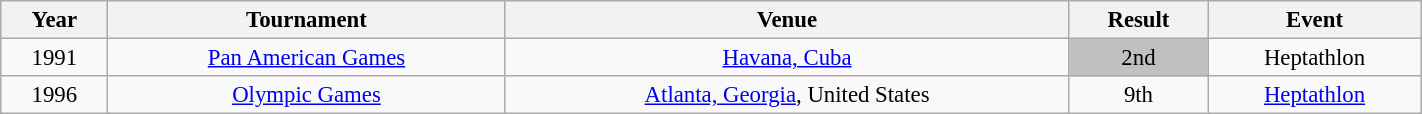<table class="wikitable" style=" text-align:center; font-size:95%;" width="75%">
<tr>
<th>Year</th>
<th>Tournament</th>
<th>Venue</th>
<th>Result</th>
<th>Event</th>
</tr>
<tr>
<td>1991</td>
<td><a href='#'>Pan American Games</a></td>
<td><a href='#'>Havana, Cuba</a></td>
<td bgcolor="silver">2nd</td>
<td>Heptathlon</td>
</tr>
<tr>
<td>1996</td>
<td><a href='#'>Olympic Games</a></td>
<td><a href='#'>Atlanta, Georgia</a>, United States</td>
<td>9th</td>
<td><a href='#'>Heptathlon</a></td>
</tr>
</table>
